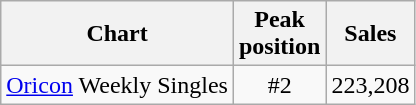<table class="wikitable">
<tr>
<th align="left">Chart</th>
<th align="center">Peak<br>position</th>
<th align="center">Sales</th>
</tr>
<tr>
<td align="left"><a href='#'>Oricon</a> Weekly Singles</td>
<td align="center">#2</td>
<td align="">223,208</td>
</tr>
</table>
